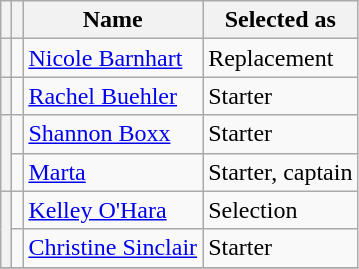<table class="wikitable">
<tr>
<th scope="col"></th>
<th scope="col"></th>
<th scope="col">Name</th>
<th scope="col">Selected as</th>
</tr>
<tr>
<th scope="rowgroup"></th>
<td></td>
<td><a href='#'>Nicole Barnhart</a></td>
<td>Replacement</td>
</tr>
<tr>
<th scope="rowgroup"></th>
<td></td>
<td><a href='#'>Rachel Buehler</a></td>
<td>Starter</td>
</tr>
<tr>
<th rowspan=2 scope="rowgroup"></th>
<td></td>
<td><a href='#'>Shannon Boxx</a></td>
<td>Starter</td>
</tr>
<tr>
<td></td>
<td><a href='#'>Marta</a></td>
<td>Starter, captain</td>
</tr>
<tr>
<th rowspan=2 scope="rowgroup"></th>
<td></td>
<td><a href='#'>Kelley O'Hara</a></td>
<td>Selection</td>
</tr>
<tr>
<td></td>
<td><a href='#'>Christine Sinclair</a></td>
<td>Starter</td>
</tr>
<tr>
</tr>
</table>
